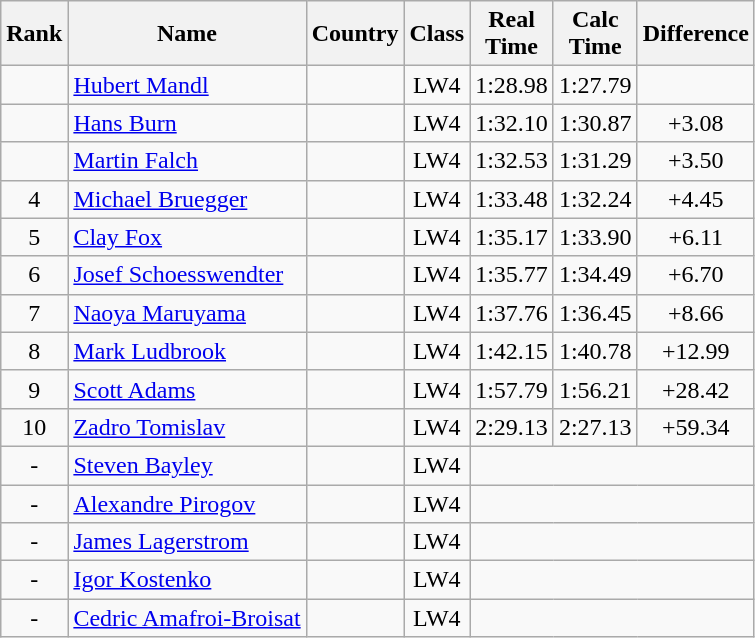<table class="wikitable sortable" style="text-align:center">
<tr>
<th>Rank</th>
<th>Name</th>
<th>Country</th>
<th>Class</th>
<th>Real<br>Time</th>
<th>Calc<br>Time</th>
<th Class="unsortable">Difference</th>
</tr>
<tr>
<td></td>
<td align=left><a href='#'>Hubert Mandl</a></td>
<td align=left></td>
<td>LW4</td>
<td>1:28.98</td>
<td>1:27.79</td>
</tr>
<tr>
<td></td>
<td align=left><a href='#'>Hans Burn</a></td>
<td align=left></td>
<td>LW4</td>
<td>1:32.10</td>
<td>1:30.87</td>
<td>+3.08</td>
</tr>
<tr>
<td></td>
<td align=left><a href='#'>Martin Falch</a></td>
<td align=left></td>
<td>LW4</td>
<td>1:32.53</td>
<td>1:31.29</td>
<td>+3.50</td>
</tr>
<tr>
<td>4</td>
<td align=left><a href='#'>Michael Bruegger</a></td>
<td align=left></td>
<td>LW4</td>
<td>1:33.48</td>
<td>1:32.24</td>
<td>+4.45</td>
</tr>
<tr>
<td>5</td>
<td align=left><a href='#'>Clay Fox</a></td>
<td align=left></td>
<td>LW4</td>
<td>1:35.17</td>
<td>1:33.90</td>
<td>+6.11</td>
</tr>
<tr>
<td>6</td>
<td align=left><a href='#'>Josef Schoesswendter</a></td>
<td align=left></td>
<td>LW4</td>
<td>1:35.77</td>
<td>1:34.49</td>
<td>+6.70</td>
</tr>
<tr>
<td>7</td>
<td align=left><a href='#'>Naoya Maruyama</a></td>
<td align=left></td>
<td>LW4</td>
<td>1:37.76</td>
<td>1:36.45</td>
<td>+8.66</td>
</tr>
<tr>
<td>8</td>
<td align=left><a href='#'>Mark Ludbrook</a></td>
<td align=left></td>
<td>LW4</td>
<td>1:42.15</td>
<td>1:40.78</td>
<td>+12.99</td>
</tr>
<tr>
<td>9</td>
<td align=left><a href='#'>Scott Adams</a></td>
<td align=left></td>
<td>LW4</td>
<td>1:57.79</td>
<td>1:56.21</td>
<td>+28.42</td>
</tr>
<tr>
<td>10</td>
<td align=left><a href='#'>Zadro Tomislav</a></td>
<td align=left></td>
<td>LW4</td>
<td>2:29.13</td>
<td>2:27.13</td>
<td>+59.34</td>
</tr>
<tr>
<td>-</td>
<td align=left><a href='#'>Steven Bayley</a></td>
<td align=left></td>
<td>LW4</td>
<td colspan=3></td>
</tr>
<tr>
<td>-</td>
<td align=left><a href='#'>Alexandre Pirogov</a></td>
<td align=left></td>
<td>LW4</td>
<td colspan=3></td>
</tr>
<tr>
<td>-</td>
<td align=left><a href='#'>James Lagerstrom</a></td>
<td align=left></td>
<td>LW4</td>
<td colspan=3></td>
</tr>
<tr>
<td>-</td>
<td align=left><a href='#'>Igor Kostenko</a></td>
<td align=left></td>
<td>LW4</td>
<td colspan=3></td>
</tr>
<tr>
<td>-</td>
<td align=left><a href='#'>Cedric Amafroi-Broisat</a></td>
<td align=left></td>
<td>LW4</td>
<td colspan=3></td>
</tr>
</table>
